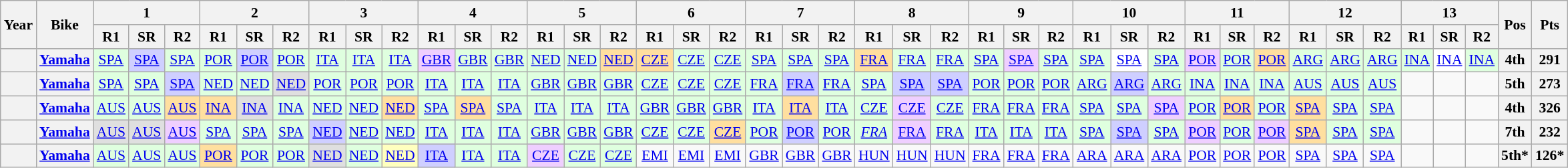<table class="wikitable" style="text-align:center; font-size:90%;">
<tr>
<th rowspan="2">Year</th>
<th rowspan="2">Bike</th>
<th colspan="3">1</th>
<th colspan="3">2</th>
<th colspan="3">3</th>
<th colspan="3">4</th>
<th colspan="3">5</th>
<th colspan="3">6</th>
<th colspan="3">7</th>
<th colspan="3">8</th>
<th colspan="3">9</th>
<th colspan="3">10</th>
<th colspan="3">11</th>
<th colspan="3">12</th>
<th colspan="3">13</th>
<th rowspan="2">Pos</th>
<th rowspan="2">Pts</th>
</tr>
<tr>
<th>R1</th>
<th>SR</th>
<th>R2</th>
<th>R1</th>
<th>SR</th>
<th>R2</th>
<th>R1</th>
<th>SR</th>
<th>R2</th>
<th>R1</th>
<th>SR</th>
<th>R2</th>
<th>R1</th>
<th>SR</th>
<th>R2</th>
<th>R1</th>
<th>SR</th>
<th>R2</th>
<th>R1</th>
<th>SR</th>
<th>R2</th>
<th>R1</th>
<th>SR</th>
<th>R2</th>
<th>R1</th>
<th>SR</th>
<th>R2</th>
<th>R1</th>
<th>SR</th>
<th>R2</th>
<th>R1</th>
<th>SR</th>
<th>R2</th>
<th>R1</th>
<th>SR</th>
<th>R2</th>
<th>R1</th>
<th>SR</th>
<th>R2</th>
</tr>
<tr>
<th></th>
<th><a href='#'>Yamaha</a></th>
<td style="background:#dfffdf;"><a href='#'>SPA</a><br></td>
<td style="background:#cfcfff;"><a href='#'>SPA</a><br></td>
<td style="background:#dfffdf;"><a href='#'>SPA</a><br></td>
<td style="background:#dfffdf;"><a href='#'>POR</a><br></td>
<td style="background:#cfcfff;"><a href='#'>POR</a><br></td>
<td style="background:#dfffdf;"><a href='#'>POR</a><br></td>
<td style="background:#dfffdf;"><a href='#'>ITA</a><br></td>
<td style="background:#dfffdf;"><a href='#'>ITA</a><br></td>
<td style="background:#dfffdf;"><a href='#'>ITA</a><br></td>
<td style="background:#efcfff;"><a href='#'>GBR</a><br></td>
<td style="background:#dfffdf;"><a href='#'>GBR</a><br></td>
<td style="background:#dfffdf;"><a href='#'>GBR</a><br></td>
<td style="background:#dfffdf;"><a href='#'>NED</a><br></td>
<td style="background:#dfffdf;"><a href='#'>NED</a><br></td>
<td style="background:#ffdf9f;"><a href='#'>NED</a><br></td>
<td style="background:#ffdf9f;"><a href='#'>CZE</a><br></td>
<td style="background:#dfffdf;"><a href='#'>CZE</a><br></td>
<td style="background:#dfffdf;"><a href='#'>CZE</a><br></td>
<td style="background:#dfffdf;"><a href='#'>SPA</a><br></td>
<td style="background:#dfffdf;"><a href='#'>SPA</a><br></td>
<td style="background:#dfffdf;"><a href='#'>SPA</a><br></td>
<td style="background:#ffdf9f;"><a href='#'>FRA</a><br></td>
<td style="background:#dfffdf;"><a href='#'>FRA</a><br></td>
<td style="background:#dfffdf;"><a href='#'>FRA</a><br></td>
<td style="background:#dfffdf;"><a href='#'>SPA</a><br></td>
<td style="background:#efcfff;"><a href='#'>SPA</a><br></td>
<td style="background:#dfffdf;"><a href='#'>SPA</a><br></td>
<td style="background:#dfffdf;"><a href='#'>SPA</a><br></td>
<td style="background:#ffffff;"><a href='#'>SPA</a><br></td>
<td style="background:#dfffdf;"><a href='#'>SPA</a><br></td>
<td style="background:#efcfff;"><a href='#'>POR</a><br></td>
<td style="background:#dfffdf;"><a href='#'>POR</a><br></td>
<td style="background:#ffdf9f;"><a href='#'>POR</a><br></td>
<td style="background:#dfffdf;"><a href='#'>ARG</a><br></td>
<td style="background:#dfffdf;"><a href='#'>ARG</a><br></td>
<td style="background:#dfffdf;"><a href='#'>ARG</a><br></td>
<td style="background:#dfffdf;"><a href='#'>INA</a><br></td>
<td style="background:#ffffff;"><a href='#'>INA</a><br></td>
<td style="background:#dfffdf;"><a href='#'>INA</a><br></td>
<th>4th</th>
<th>291</th>
</tr>
<tr>
<th></th>
<th><a href='#'>Yamaha</a></th>
<td style="background:#dfffdf;"><a href='#'>SPA</a><br></td>
<td style="background:#dfffdf;"><a href='#'>SPA</a><br></td>
<td style="background:#cfcfff;"><a href='#'>SPA</a><br></td>
<td style="background:#dfffdf;"><a href='#'>NED</a><br></td>
<td style="background:#dfffdf;"><a href='#'>NED</a><br></td>
<td style="background:#dfdfdf;"><a href='#'>NED</a><br></td>
<td style="background:#dfffdf;"><a href='#'>POR</a><br></td>
<td style="background:#dfffdf;"><a href='#'>POR</a><br></td>
<td style="background:#dfffdf;"><a href='#'>POR</a><br></td>
<td style="background:#dfffdf;"><a href='#'>ITA</a><br></td>
<td style="background:#dfffdf;"><a href='#'>ITA</a><br></td>
<td style="background:#dfffdf;"><a href='#'>ITA</a><br></td>
<td style="background:#dfffdf;"><a href='#'>GBR</a><br></td>
<td style="background:#dfffdf;"><a href='#'>GBR</a><br></td>
<td style="background:#dfffdf;"><a href='#'>GBR</a><br></td>
<td style="background:#dfffdf;"><a href='#'>CZE</a><br></td>
<td style="background:#dfffdf;"><a href='#'>CZE</a><br></td>
<td style="background:#dfffdf;"><a href='#'>CZE</a><br></td>
<td style="background:#dfffdf;"><a href='#'>FRA</a><br></td>
<td style="background:#cfcfff;"><a href='#'>FRA</a><br></td>
<td style="background:#dfffdf;"><a href='#'>FRA</a><br></td>
<td style="background:#dfffdf;"><a href='#'>SPA</a><br></td>
<td style="background:#cfcfff;"><a href='#'>SPA</a><br></td>
<td style="background:#cfcfff;"><a href='#'>SPA</a><br></td>
<td style="background:#dfffdf;"><a href='#'>POR</a><br></td>
<td style="background:#dfffdf;"><a href='#'>POR</a><br></td>
<td style="background:#dfffdf;"><a href='#'>POR</a><br></td>
<td style="background:#dfffdf;"><a href='#'>ARG</a><br></td>
<td style="background:#cfcfff;"><a href='#'>ARG</a><br></td>
<td style="background:#dfffdf;"><a href='#'>ARG</a><br></td>
<td style="background:#dfffdf;"><a href='#'>INA</a><br></td>
<td style="background:#dfffdf;"><a href='#'>INA</a><br></td>
<td style="background:#dfffdf;"><a href='#'>INA</a><br></td>
<td style="background:#dfffdf;"><a href='#'>AUS</a><br></td>
<td style="background:#dfffdf;"><a href='#'>AUS</a><br></td>
<td style="background:#DFFFDF;"><a href='#'>AUS</a><br></td>
<td></td>
<td></td>
<td></td>
<th>5th</th>
<th>273</th>
</tr>
<tr>
<th></th>
<th><a href='#'>Yamaha</a></th>
<td style="background:#dfffdf;"><a href='#'>AUS</a><br></td>
<td style="background:#dfffdf;"><a href='#'>AUS</a><br></td>
<td style="background:#ffdf9f;"><a href='#'>AUS</a><br></td>
<td style="background:#ffdf9f;"><a href='#'>INA</a><br></td>
<td style="background:#dfdfdf;"><a href='#'>INA</a><br></td>
<td style="background:#dfffdf;"><a href='#'>INA</a><br></td>
<td style="background:#dfffdf;"><a href='#'>NED</a><br></td>
<td style="background:#dfffdf;"><a href='#'>NED</a><br></td>
<td style="background:#ffdf9f;"><a href='#'>NED</a><br></td>
<td style="background:#dfffdf;"><a href='#'>SPA</a><br></td>
<td style="background:#ffdf9f;"><a href='#'>SPA</a><br></td>
<td style="background:#dfffdf;"><a href='#'>SPA</a><br></td>
<td style="background:#dfffdf;"><a href='#'>ITA</a><br></td>
<td style="background:#dfffdf;"><a href='#'>ITA</a><br></td>
<td style="background:#dfffdf;"><a href='#'>ITA</a><br></td>
<td style="background:#dfffdf;"><a href='#'>GBR</a><br></td>
<td style="background:#dfffdf;"><a href='#'>GBR</a><br></td>
<td style="background:#dfffdf;"><a href='#'>GBR</a><br></td>
<td style="background:#dfffdf;"><a href='#'>ITA</a><br></td>
<td style="background:#ffdf9f;"><a href='#'>ITA</a><br></td>
<td style="background:#dfffdf;"><a href='#'>ITA</a><br></td>
<td style="background:#dfffdf;"><a href='#'>CZE</a><br></td>
<td style="background:#efcfff;"><a href='#'>CZE</a><br></td>
<td style="background:#dfffdf;"><a href='#'>CZE</a><br></td>
<td style="background:#dfffdf;"><a href='#'>FRA</a><br></td>
<td style="background:#dfffdf;"><a href='#'>FRA</a><br></td>
<td style="background:#dfffdf;"><a href='#'>FRA</a><br></td>
<td style="background:#dfffdf;"><a href='#'>SPA</a><br></td>
<td style="background:#dfffdf;"><a href='#'>SPA</a><br></td>
<td style="background:#efcfff;"><a href='#'>SPA</a><br></td>
<td style="background:#dfffdf;"><a href='#'>POR</a><br></td>
<td style="background:#ffdf9f;"><a href='#'>POR</a><br></td>
<td style="background:#dfffdf;"><a href='#'>POR</a><br></td>
<td style="background:#ffdf9f;"><a href='#'>SPA</a><br></td>
<td style="background:#dfffdf;"><a href='#'>SPA</a><br></td>
<td style="background:#dfffdf;"><a href='#'>SPA</a><br></td>
<td></td>
<td></td>
<td></td>
<th>4th</th>
<th>326</th>
</tr>
<tr>
<th></th>
<th><a href='#'>Yamaha</a></th>
<td style="background:#DFDFDF;"><a href='#'>AUS</a><br></td>
<td style="background:#DFDFDF;"><a href='#'>AUS</a><br></td>
<td style="background:#EFCFFF;"><a href='#'>AUS</a><br></td>
<td style="background:#DFFFDF;"><a href='#'>SPA</a><br></td>
<td style="background:#DFFFDF;"><a href='#'>SPA</a><br></td>
<td style="background:#DFFFDF;"><a href='#'>SPA</a><br></td>
<td style="background:#CFCFFF;"><a href='#'>NED</a><br></td>
<td style="background:#DFFFDF;"><a href='#'>NED</a><br></td>
<td style="background:#DFFFDF;"><a href='#'>NED</a><br></td>
<td style="background:#DFFFDF;"><a href='#'>ITA</a><br></td>
<td style="background:#DFFFDF;"><a href='#'>ITA</a><br></td>
<td style="background:#DFFFDF;"><a href='#'>ITA</a><br></td>
<td style="background:#DFFFDF;"><a href='#'>GBR</a><br></td>
<td style="background:#DFFFDF;"><a href='#'>GBR</a><br></td>
<td style="background:#DFFFDF;"><a href='#'>GBR</a><br></td>
<td style="background:#DFFFDF;"><a href='#'>CZE</a><br></td>
<td style="background:#DFFFDF;"><a href='#'>CZE</a><br></td>
<td style="background:#FFDF9F;"><a href='#'>CZE</a><br></td>
<td style="background:#DFFFDF;"><a href='#'>POR</a><br></td>
<td style="background:#CFCFFF;"><a href='#'>POR</a><br></td>
<td style="background:#DFFFDF;"><a href='#'>POR</a><br></td>
<td style="background:#DFFFDF;"><em><a href='#'>FRA</a></em><br></td>
<td style="background:#EFCFFF;"><a href='#'>FRA</a><br></td>
<td style="background:#DFFFDF;"><a href='#'>FRA</a><br></td>
<td style="background:#DFFFDF;"><a href='#'>ITA</a><br></td>
<td style="background:#DFFFDF;"><a href='#'>ITA</a><br></td>
<td style="background:#DFFFDF;"><a href='#'>ITA</a><br></td>
<td style="background:#DFFFDF;"><a href='#'>SPA</a><br></td>
<td style="background:#CFCFFF;"><a href='#'>SPA</a><br></td>
<td style="background:#DFFFDF;"><a href='#'>SPA</a><br></td>
<td style="background:#EFCFFF;"><a href='#'>POR</a><br></td>
<td style="background:#DFFFDF;"><a href='#'>POR</a><br></td>
<td style="background:#EFCFFF;"><a href='#'>POR</a><br></td>
<td style="background:#FFDF9F;"><a href='#'>SPA</a><br></td>
<td style="background:#DFFFDF;"><a href='#'>SPA</a><br></td>
<td style="background:#DFFFDF;"><a href='#'>SPA</a><br></td>
<td></td>
<td></td>
<td></td>
<th>7th</th>
<th>232</th>
</tr>
<tr>
<th></th>
<th><a href='#'>Yamaha</a></th>
<td style="background:#DFFFDF;"><a href='#'>AUS</a><br></td>
<td style="background:#DFFFDF;"><a href='#'>AUS</a><br></td>
<td style="background:#DFFFDF;"><a href='#'>AUS</a><br></td>
<td style="background:#FFDF9F;"><a href='#'>POR</a><br></td>
<td style="background:#DFFFDF;"><a href='#'>POR</a><br></td>
<td style="background:#DFFFDF;"><a href='#'>POR</a><br></td>
<td style="background:#DFDFDF;"><a href='#'>NED</a><br></td>
<td style="background:#DFFFDF;"><a href='#'>NED</a><br></td>
<td style="background:#FFFFBF;"><a href='#'>NED</a><br></td>
<td style="background:#CFCFFF;"><a href='#'>ITA</a><br></td>
<td style="background:#DFFFDF;"><a href='#'>ITA</a><br></td>
<td style="background:#DFFFDF;"><a href='#'>ITA</a><br></td>
<td style="background:#EFCFFF;"><a href='#'>CZE</a><br></td>
<td style="background:#DFFFDF;"><a href='#'>CZE</a><br></td>
<td style="background:#DFFFDF;"><a href='#'>CZE</a><br></td>
<td style="background:#;"><a href='#'>EMI</a><br></td>
<td style="background:#;"><a href='#'>EMI</a><br></td>
<td style="background:#;"><a href='#'>EMI</a><br></td>
<td style="background:#;"><a href='#'>GBR</a><br></td>
<td style="background:#;"><a href='#'>GBR</a><br></td>
<td style="background:#;"><a href='#'>GBR</a><br></td>
<td style="background:#;"><a href='#'>HUN</a><br></td>
<td style="background:#;"><a href='#'>HUN</a><br></td>
<td style="background:#;"><a href='#'>HUN</a><br></td>
<td style="background:#;"><a href='#'>FRA</a><br></td>
<td style="background:#;"><a href='#'>FRA</a><br></td>
<td style="background:#;"><a href='#'>FRA</a><br></td>
<td style="background:#;"><a href='#'>ARA</a><br></td>
<td style="background:#;"><a href='#'>ARA</a><br></td>
<td style="background:#;"><a href='#'>ARA</a><br></td>
<td style="background:#;"><a href='#'>POR</a><br></td>
<td style="background:#;"><a href='#'>POR</a><br></td>
<td style="background:#;"><a href='#'>POR</a><br></td>
<td style="background:#;"><a href='#'>SPA</a><br></td>
<td style="background:#;"><a href='#'>SPA</a><br></td>
<td style="background:#;"><a href='#'>SPA</a><br></td>
<td></td>
<td></td>
<td></td>
<th style="background:#;">5th*</th>
<th style="background:#;">126*</th>
</tr>
</table>
